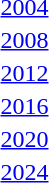<table>
<tr>
<td><a href='#'>2004</a></td>
<td></td>
<td></td>
<td></td>
</tr>
<tr>
<td><a href='#'>2008</a></td>
<td></td>
<td></td>
<td></td>
</tr>
<tr>
<td><a href='#'>2012</a></td>
<td></td>
<td></td>
<td></td>
</tr>
<tr>
<td><a href='#'>2016</a></td>
<td></td>
<td></td>
<td></td>
</tr>
<tr>
<td><a href='#'>2020</a></td>
<td></td>
<td></td>
<td></td>
</tr>
<tr>
<td><a href='#'>2024</a></td>
<td></td>
<td></td>
<td></td>
</tr>
</table>
